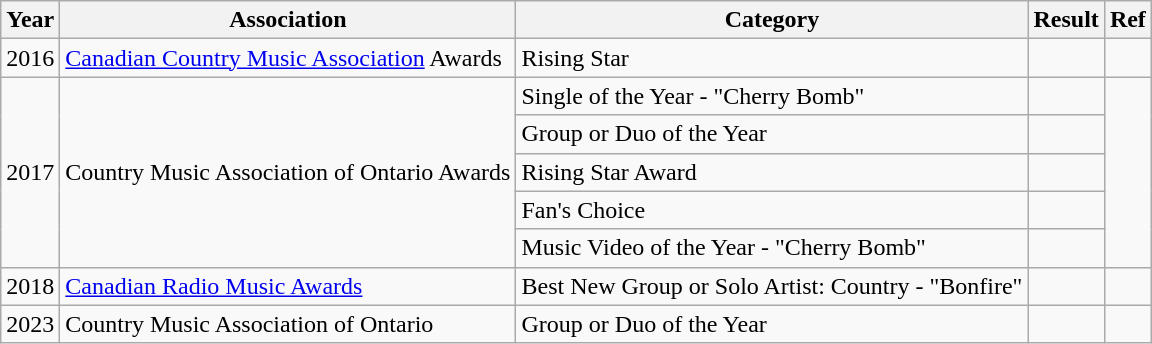<table class="wikitable">
<tr>
<th>Year</th>
<th>Association</th>
<th>Category</th>
<th>Result</th>
<th>Ref</th>
</tr>
<tr>
<td>2016</td>
<td><a href='#'>Canadian Country Music Association</a> Awards</td>
<td>Rising Star</td>
<td></td>
<td></td>
</tr>
<tr>
<td rowspan=5>2017</td>
<td rowspan=5>Country Music Association of Ontario Awards</td>
<td>Single of the Year - "Cherry Bomb"</td>
<td></td>
<td rowspan=5></td>
</tr>
<tr>
<td>Group or Duo of the Year</td>
<td></td>
</tr>
<tr>
<td>Rising Star Award</td>
<td></td>
</tr>
<tr>
<td>Fan's Choice</td>
<td></td>
</tr>
<tr>
<td>Music Video of the Year - "Cherry Bomb"</td>
<td></td>
</tr>
<tr>
<td>2018</td>
<td><a href='#'>Canadian Radio Music Awards</a></td>
<td>Best New Group or Solo Artist: Country - "Bonfire"</td>
<td></td>
<td></td>
</tr>
<tr>
<td>2023</td>
<td>Country Music Association of Ontario</td>
<td>Group or Duo of the Year</td>
<td></td>
<td></td>
</tr>
</table>
